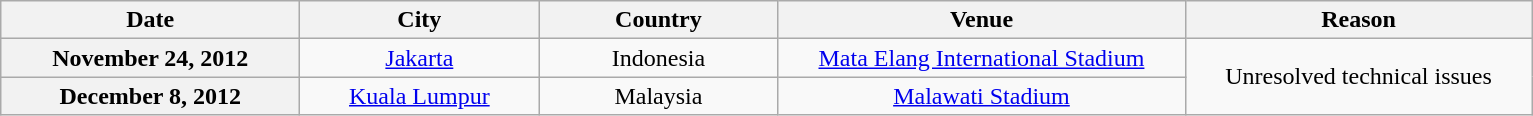<table class="wikitable plainrowheaders" style="text-align:center">
<tr>
<th scope="col" style="width:12em;">Date</th>
<th scope="col" style="width:9.5em;">City</th>
<th scope="col" style="width:9.5em;">Country</th>
<th scope="col" style="width:16.5em;">Venue</th>
<th scope="col" style="width:14em;">Reason</th>
</tr>
<tr>
<th scope="row" style="text-align:center">November 24, 2012</th>
<td><a href='#'>Jakarta</a></td>
<td>Indonesia</td>
<td><a href='#'>Mata Elang International Stadium</a></td>
<td rowspan="2">Unresolved technical issues</td>
</tr>
<tr>
<th scope="row" style="text-align:center">December 8, 2012</th>
<td><a href='#'>Kuala Lumpur</a></td>
<td>Malaysia</td>
<td><a href='#'>Malawati Stadium</a></td>
</tr>
</table>
